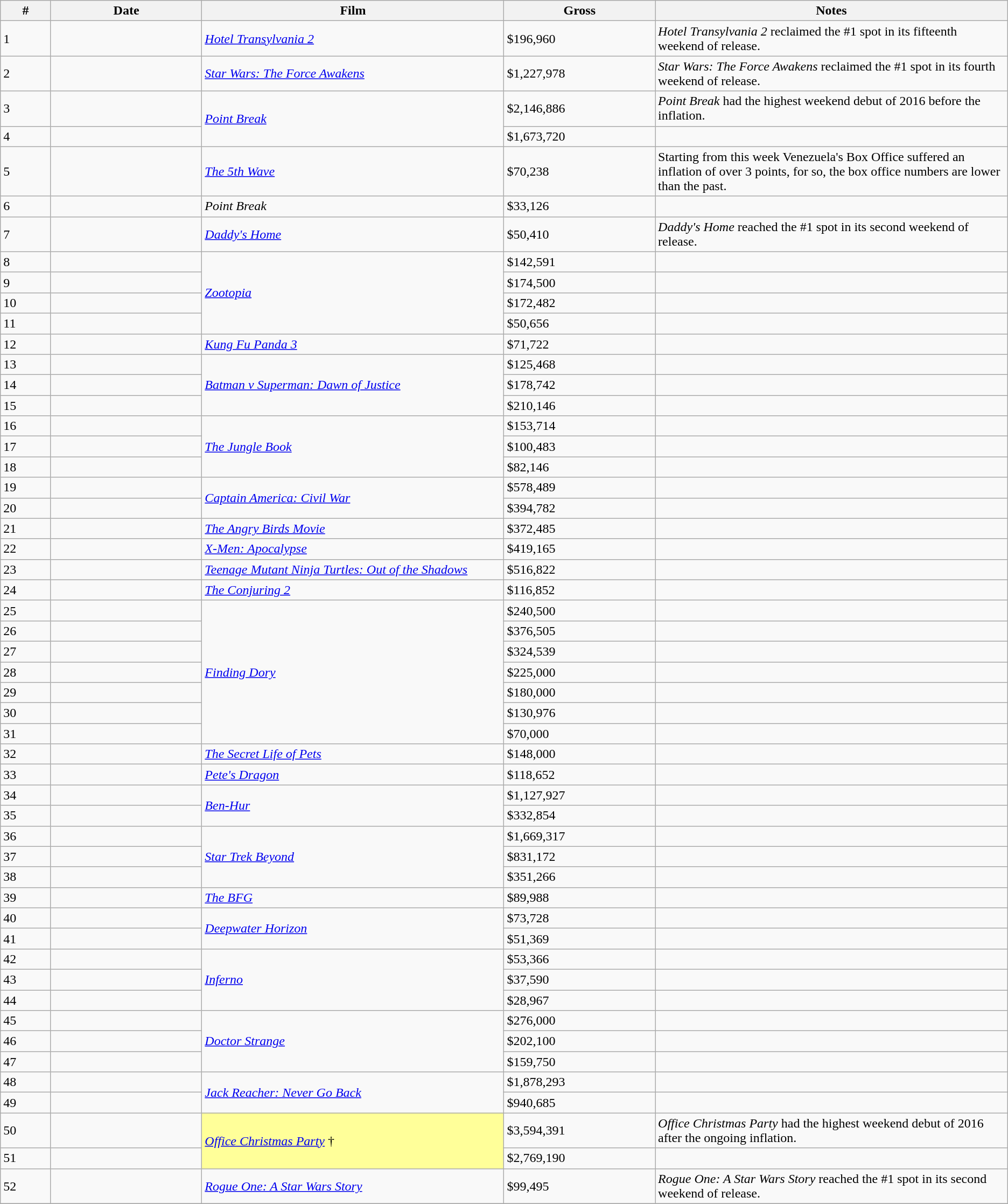<table class="wikitable sortable">
<tr>
<th width="5%">#</th>
<th width="15%">Date</th>
<th width="30%">Film</th>
<th width="15%">Gross</th>
<th width="35%">Notes</th>
</tr>
<tr>
<td>1</td>
<td></td>
<td><em><a href='#'>Hotel Transylvania 2</a></em></td>
<td>$196,960</td>
<td><em>Hotel Transylvania 2</em> reclaimed the #1 spot in its fifteenth weekend of release.</td>
</tr>
<tr>
<td>2</td>
<td></td>
<td><em><a href='#'>Star Wars: The Force Awakens</a></em></td>
<td>$1,227,978</td>
<td><em>Star Wars: The Force Awakens</em> reclaimed the #1 spot in its fourth weekend of release.</td>
</tr>
<tr>
<td>3</td>
<td></td>
<td rowspan="2"><em><a href='#'>Point Break</a></em></td>
<td>$2,146,886</td>
<td><em>Point Break</em> had the highest weekend debut of 2016 before the inflation.</td>
</tr>
<tr>
<td>4</td>
<td></td>
<td>$1,673,720</td>
<td></td>
</tr>
<tr>
<td>5</td>
<td></td>
<td><em><a href='#'>The 5th Wave</a></em></td>
<td>$70,238</td>
<td>Starting from this week Venezuela's Box Office suffered an inflation of over 3 points, for so, the box office numbers are lower than the past.</td>
</tr>
<tr>
<td>6</td>
<td></td>
<td><em>Point Break</em></td>
<td>$33,126</td>
<td></td>
</tr>
<tr>
<td>7</td>
<td></td>
<td><em><a href='#'>Daddy's Home</a></em></td>
<td>$50,410</td>
<td><em>Daddy's Home</em> reached the #1 spot in its second weekend of release.</td>
</tr>
<tr>
<td>8</td>
<td></td>
<td rowspan="4"><em><a href='#'>Zootopia</a></em></td>
<td>$142,591</td>
<td></td>
</tr>
<tr>
<td>9</td>
<td></td>
<td>$174,500</td>
<td></td>
</tr>
<tr>
<td>10</td>
<td></td>
<td>$172,482</td>
<td></td>
</tr>
<tr>
<td>11</td>
<td></td>
<td>$50,656</td>
<td></td>
</tr>
<tr>
<td>12</td>
<td></td>
<td><em><a href='#'>Kung Fu Panda 3</a></em></td>
<td>$71,722</td>
<td></td>
</tr>
<tr>
<td>13</td>
<td></td>
<td rowspan="3"><em><a href='#'>Batman v Superman: Dawn of Justice</a></em></td>
<td>$125,468</td>
<td></td>
</tr>
<tr>
<td>14</td>
<td></td>
<td>$178,742</td>
<td></td>
</tr>
<tr>
<td>15</td>
<td></td>
<td>$210,146</td>
<td></td>
</tr>
<tr>
<td>16</td>
<td></td>
<td rowspan="3"><em><a href='#'>The Jungle Book</a></em></td>
<td>$153,714</td>
<td></td>
</tr>
<tr>
<td>17</td>
<td></td>
<td>$100,483</td>
<td></td>
</tr>
<tr>
<td>18</td>
<td></td>
<td>$82,146</td>
<td></td>
</tr>
<tr>
<td>19</td>
<td></td>
<td rowspan="2"><em><a href='#'>Captain America: Civil War</a></em></td>
<td>$578,489</td>
<td></td>
</tr>
<tr>
<td>20</td>
<td></td>
<td>$394,782</td>
<td></td>
</tr>
<tr>
<td>21</td>
<td></td>
<td><em><a href='#'>The Angry Birds Movie</a></em></td>
<td>$372,485</td>
<td></td>
</tr>
<tr>
<td>22</td>
<td></td>
<td><em><a href='#'>X-Men: Apocalypse</a></em></td>
<td>$419,165</td>
<td></td>
</tr>
<tr>
<td>23</td>
<td></td>
<td><em><a href='#'>Teenage Mutant Ninja Turtles: Out of the Shadows</a></em></td>
<td>$516,822</td>
<td></td>
</tr>
<tr>
<td>24</td>
<td></td>
<td><em><a href='#'>The Conjuring 2</a></em></td>
<td>$116,852</td>
<td></td>
</tr>
<tr>
<td>25</td>
<td></td>
<td rowspan="7"><em><a href='#'>Finding Dory</a></em></td>
<td>$240,500</td>
<td></td>
</tr>
<tr>
<td>26</td>
<td></td>
<td>$376,505</td>
<td></td>
</tr>
<tr>
<td>27</td>
<td></td>
<td>$324,539</td>
<td></td>
</tr>
<tr>
<td>28</td>
<td></td>
<td>$225,000</td>
<td></td>
</tr>
<tr>
<td>29</td>
<td></td>
<td>$180,000</td>
<td></td>
</tr>
<tr>
<td>30</td>
<td></td>
<td>$130,976</td>
<td></td>
</tr>
<tr>
<td>31</td>
<td></td>
<td>$70,000</td>
<td></td>
</tr>
<tr>
<td>32</td>
<td></td>
<td><em><a href='#'>The Secret Life of Pets</a></em></td>
<td>$148,000</td>
<td></td>
</tr>
<tr>
<td>33</td>
<td></td>
<td><em><a href='#'>Pete's Dragon</a></em></td>
<td>$118,652</td>
<td></td>
</tr>
<tr>
<td>34</td>
<td></td>
<td rowspan="2"><em><a href='#'>Ben-Hur</a></em></td>
<td>$1,127,927</td>
<td></td>
</tr>
<tr>
<td>35</td>
<td></td>
<td>$332,854</td>
<td></td>
</tr>
<tr>
<td>36</td>
<td></td>
<td rowspan="3"><em><a href='#'>Star Trek Beyond</a></em></td>
<td>$1,669,317</td>
<td></td>
</tr>
<tr>
<td>37</td>
<td></td>
<td>$831,172</td>
<td></td>
</tr>
<tr>
<td>38</td>
<td></td>
<td>$351,266</td>
<td></td>
</tr>
<tr>
<td>39</td>
<td></td>
<td><em><a href='#'>The BFG</a></em></td>
<td>$89,988</td>
<td></td>
</tr>
<tr>
<td>40</td>
<td></td>
<td rowspan="2"><em><a href='#'>Deepwater Horizon</a></em></td>
<td>$73,728</td>
<td></td>
</tr>
<tr>
<td>41</td>
<td></td>
<td>$51,369</td>
<td></td>
</tr>
<tr>
<td>42</td>
<td></td>
<td rowspan="3"><em><a href='#'>Inferno</a></em></td>
<td>$53,366</td>
<td></td>
</tr>
<tr>
<td>43</td>
<td></td>
<td>$37,590</td>
<td></td>
</tr>
<tr>
<td>44</td>
<td></td>
<td>$28,967</td>
<td></td>
</tr>
<tr>
<td>45</td>
<td></td>
<td rowspan="3"><em><a href='#'>Doctor Strange</a></em></td>
<td>$276,000</td>
<td></td>
</tr>
<tr>
<td>46</td>
<td></td>
<td>$202,100</td>
<td></td>
</tr>
<tr>
<td>47</td>
<td></td>
<td>$159,750</td>
<td></td>
</tr>
<tr>
<td>48</td>
<td></td>
<td rowspan="2"><em><a href='#'>Jack Reacher: Never Go Back</a></em></td>
<td>$1,878,293</td>
<td></td>
</tr>
<tr>
<td>49</td>
<td></td>
<td>$940,685</td>
<td></td>
</tr>
<tr>
<td>50</td>
<td></td>
<td rowspan="2" style="background-color:#FFFF99"><em><a href='#'>Office Christmas Party</a></em> †</td>
<td>$3,594,391</td>
<td><em>Office Christmas Party</em> had the highest weekend debut of 2016 after the ongoing inflation.</td>
</tr>
<tr>
<td>51</td>
<td></td>
<td>$2,769,190</td>
<td></td>
</tr>
<tr>
<td>52</td>
<td></td>
<td><em><a href='#'>Rogue One: A Star Wars Story</a></em></td>
<td>$99,495</td>
<td><em>Rogue One: A Star Wars Story</em> reached the #1 spot in its second weekend of release.</td>
</tr>
<tr>
</tr>
</table>
